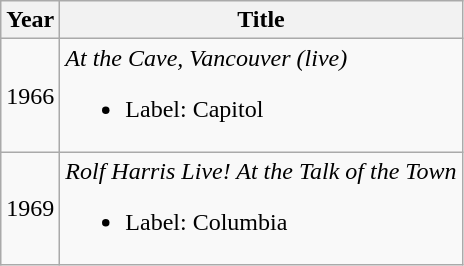<table class="wikitable">
<tr>
<th>Year</th>
<th>Title</th>
</tr>
<tr>
<td>1966</td>
<td><em>At the Cave, Vancouver (live)</em><br><ul><li>Label: Capitol</li></ul></td>
</tr>
<tr>
<td>1969</td>
<td><em>Rolf Harris Live! At the Talk of the Town</em><br><ul><li>Label: Columbia</li></ul></td>
</tr>
</table>
